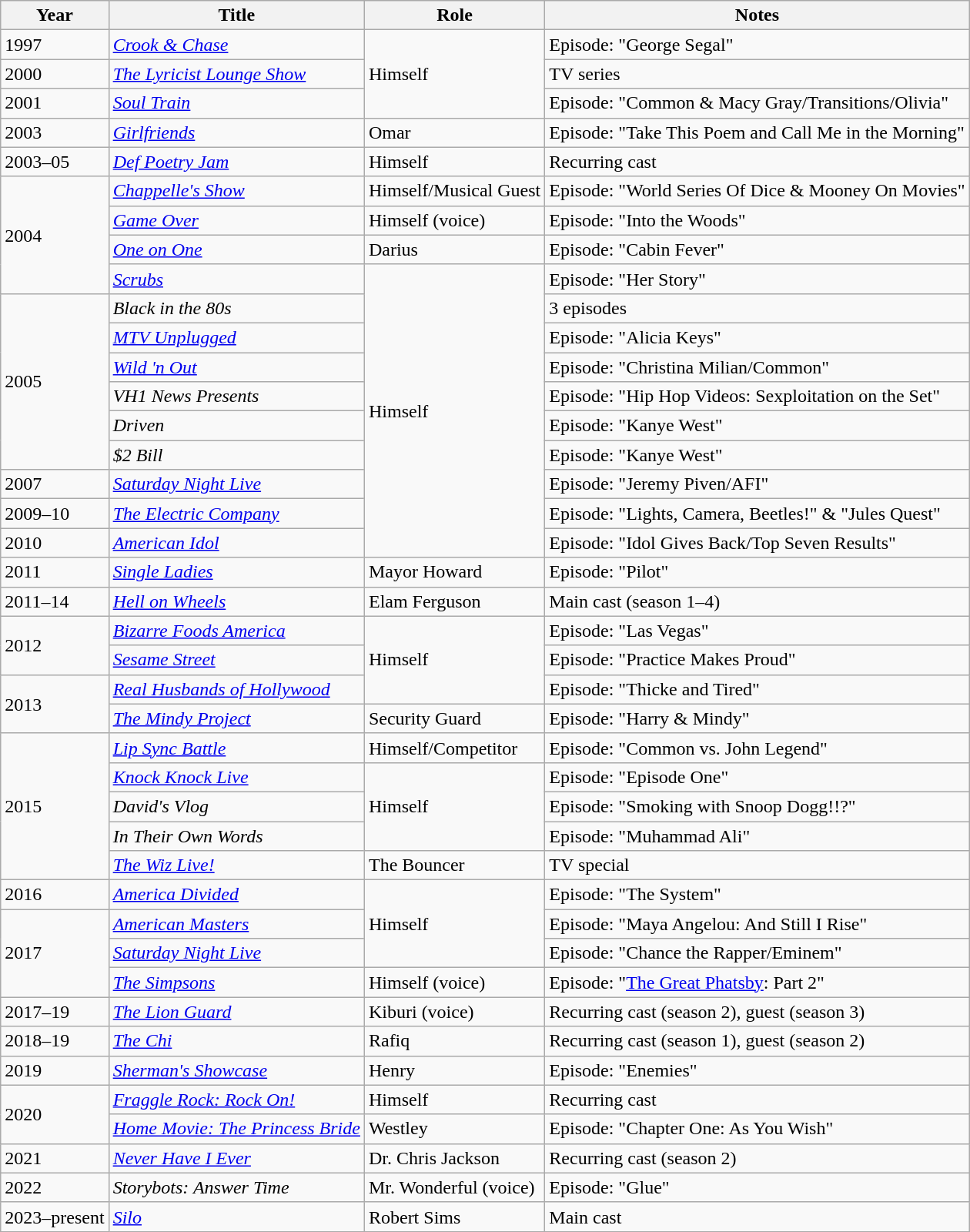<table class="wikitable sortable">
<tr>
<th>Year</th>
<th>Title</th>
<th>Role</th>
<th>Notes</th>
</tr>
<tr>
<td>1997</td>
<td><em><a href='#'>Crook & Chase</a></em></td>
<td rowspan="3">Himself</td>
<td>Episode: "George Segal"</td>
</tr>
<tr>
<td>2000</td>
<td><em><a href='#'>The Lyricist Lounge Show</a></em></td>
<td>TV series</td>
</tr>
<tr>
<td>2001</td>
<td><em><a href='#'>Soul Train</a></em></td>
<td>Episode: "Common & Macy Gray/Transitions/Olivia"</td>
</tr>
<tr>
<td>2003</td>
<td><em><a href='#'>Girlfriends</a></em></td>
<td>Omar</td>
<td>Episode: "Take This Poem and Call Me in the Morning"</td>
</tr>
<tr>
<td>2003–05</td>
<td><em><a href='#'>Def Poetry Jam</a></em></td>
<td>Himself</td>
<td>Recurring cast</td>
</tr>
<tr>
<td rowspan=4>2004</td>
<td><em><a href='#'>Chappelle's Show</a></em></td>
<td>Himself/Musical Guest</td>
<td>Episode: "World Series Of Dice & Mooney On Movies"</td>
</tr>
<tr>
<td><em><a href='#'>Game Over</a></em></td>
<td>Himself (voice)</td>
<td>Episode: "Into the Woods"</td>
</tr>
<tr>
<td><em><a href='#'>One on One</a></em></td>
<td>Darius</td>
<td>Episode: "Cabin Fever"</td>
</tr>
<tr>
<td><em><a href='#'>Scrubs</a></em></td>
<td rowspan="10">Himself</td>
<td>Episode: "Her Story"</td>
</tr>
<tr>
<td rowspan=6>2005</td>
<td><em>Black in the 80s</em></td>
<td>3 episodes</td>
</tr>
<tr>
<td><em><a href='#'>MTV Unplugged</a></em></td>
<td>Episode: "Alicia Keys"</td>
</tr>
<tr>
<td><em><a href='#'>Wild 'n Out</a></em></td>
<td>Episode: "Christina Milian/Common"</td>
</tr>
<tr>
<td><em>VH1 News Presents</em></td>
<td>Episode: "Hip Hop Videos: Sexploitation on the Set"</td>
</tr>
<tr>
<td><em>Driven</em></td>
<td>Episode: "Kanye West"</td>
</tr>
<tr>
<td><em>$2 Bill</em></td>
<td>Episode: "Kanye West"</td>
</tr>
<tr>
<td>2007</td>
<td><em><a href='#'>Saturday Night Live</a></em></td>
<td>Episode: "Jeremy Piven/AFI"</td>
</tr>
<tr>
<td>2009–10</td>
<td><em><a href='#'>The Electric Company</a></em></td>
<td>Episode: "Lights, Camera, Beetles!" & "Jules Quest"</td>
</tr>
<tr>
<td>2010</td>
<td><em><a href='#'>American Idol</a></em></td>
<td>Episode: "Idol Gives Back/Top Seven Results"</td>
</tr>
<tr>
<td>2011</td>
<td><em><a href='#'>Single Ladies</a></em></td>
<td>Mayor Howard</td>
<td>Episode: "Pilot"</td>
</tr>
<tr>
<td>2011–14</td>
<td><em><a href='#'>Hell on Wheels</a></em></td>
<td>Elam Ferguson</td>
<td>Main cast (season 1–4)</td>
</tr>
<tr>
<td rowspan=2>2012</td>
<td><em><a href='#'>Bizarre Foods America</a></em></td>
<td rowspan="3">Himself</td>
<td>Episode: "Las Vegas"</td>
</tr>
<tr>
<td><em><a href='#'>Sesame Street</a></em></td>
<td>Episode: "Practice Makes Proud"</td>
</tr>
<tr>
<td rowspan=2>2013</td>
<td><em><a href='#'>Real Husbands of Hollywood</a></em></td>
<td>Episode: "Thicke and Tired"</td>
</tr>
<tr>
<td><em><a href='#'>The Mindy Project</a></em></td>
<td>Security Guard</td>
<td>Episode: "Harry & Mindy"</td>
</tr>
<tr>
<td rowspan=5>2015</td>
<td><em><a href='#'>Lip Sync Battle</a></em></td>
<td>Himself/Competitor</td>
<td>Episode: "Common vs. John Legend"</td>
</tr>
<tr>
<td><em><a href='#'>Knock Knock Live</a></em></td>
<td rowspan="3">Himself</td>
<td>Episode: "Episode One"</td>
</tr>
<tr>
<td><em>David's Vlog</em></td>
<td>Episode: "Smoking with Snoop Dogg!!?"</td>
</tr>
<tr>
<td><em>In Their Own Words</em></td>
<td>Episode: "Muhammad Ali"</td>
</tr>
<tr>
<td><em><a href='#'>The Wiz Live!</a></em></td>
<td>The Bouncer</td>
<td>TV special</td>
</tr>
<tr>
<td>2016</td>
<td><em><a href='#'>America Divided</a></em></td>
<td rowspan="3">Himself</td>
<td>Episode: "The System"</td>
</tr>
<tr>
<td rowspan=3>2017</td>
<td><em><a href='#'>American Masters</a></em></td>
<td>Episode: "Maya Angelou: And Still I Rise"</td>
</tr>
<tr>
<td><em><a href='#'>Saturday Night Live</a></em></td>
<td>Episode: "Chance the Rapper/Eminem"</td>
</tr>
<tr>
<td><em><a href='#'>The Simpsons</a></em></td>
<td>Himself (voice)</td>
<td>Episode: "<a href='#'>The Great Phatsby</a>: Part 2"</td>
</tr>
<tr>
<td>2017–19</td>
<td><em><a href='#'>The Lion Guard</a></em></td>
<td>Kiburi (voice)</td>
<td>Recurring cast (season 2), guest (season 3)</td>
</tr>
<tr>
<td>2018–19</td>
<td><em><a href='#'>The Chi</a></em></td>
<td>Rafiq</td>
<td>Recurring cast (season 1), guest (season 2)</td>
</tr>
<tr>
<td>2019</td>
<td><em><a href='#'>Sherman's Showcase</a></em></td>
<td>Henry</td>
<td>Episode: "Enemies"</td>
</tr>
<tr>
<td rowspan=2>2020</td>
<td><em><a href='#'>Fraggle Rock: Rock On!</a></em></td>
<td>Himself</td>
<td>Recurring cast</td>
</tr>
<tr>
<td><em><a href='#'>Home Movie: The Princess Bride</a></em></td>
<td>Westley</td>
<td>Episode: "Chapter One: As You Wish"</td>
</tr>
<tr>
<td>2021</td>
<td><em><a href='#'>Never Have I Ever</a></em></td>
<td>Dr. Chris Jackson</td>
<td>Recurring cast (season 2)</td>
</tr>
<tr>
<td>2022</td>
<td><em>Storybots: Answer Time</em></td>
<td>Mr. Wonderful (voice)</td>
<td>Episode: "Glue"</td>
</tr>
<tr>
<td>2023–present</td>
<td><em><a href='#'>Silo</a></em></td>
<td>Robert Sims</td>
<td>Main cast</td>
</tr>
</table>
